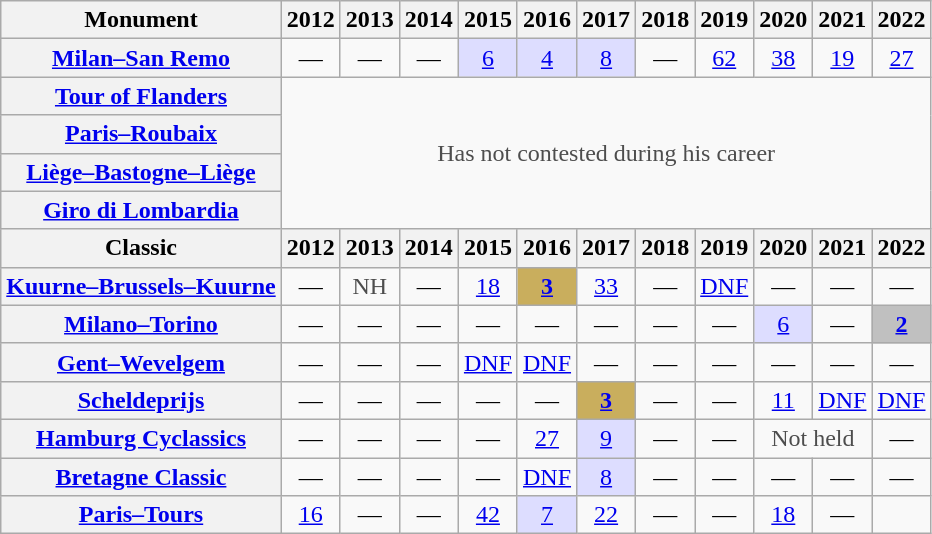<table class="wikitable plainrowheaders">
<tr>
<th>Monument</th>
<th scope="col">2012</th>
<th scope="col">2013</th>
<th scope="col">2014</th>
<th scope="col">2015</th>
<th scope="col">2016</th>
<th scope="col">2017</th>
<th scope="col">2018</th>
<th scope="col">2019</th>
<th scope="col">2020</th>
<th scope="col">2021</th>
<th scope="col">2022</th>
</tr>
<tr style="text-align:center;">
<th scope="row"><a href='#'>Milan–San Remo</a></th>
<td>—</td>
<td>—</td>
<td>—</td>
<td style="background:#ddf;"><a href='#'>6</a></td>
<td style="background:#ddf;"><a href='#'>4</a></td>
<td style="background:#ddf;"><a href='#'>8</a></td>
<td>—</td>
<td><a href='#'>62</a></td>
<td><a href='#'>38</a></td>
<td><a href='#'>19</a></td>
<td><a href='#'>27</a></td>
</tr>
<tr style="text-align:center;">
<th scope="row"><a href='#'>Tour of Flanders</a></th>
<td style="color:#4d4d4d;" colspan=11 rowspan=4>Has not contested during his career</td>
</tr>
<tr style="text-align:center;">
<th scope="row"><a href='#'>Paris–Roubaix</a></th>
</tr>
<tr style="text-align:center;">
<th scope="row"><a href='#'>Liège–Bastogne–Liège</a></th>
</tr>
<tr style="text-align:center;">
<th scope="row"><a href='#'>Giro di Lombardia</a></th>
</tr>
<tr>
<th>Classic</th>
<th scope="col">2012</th>
<th scope="col">2013</th>
<th scope="col">2014</th>
<th scope="col">2015</th>
<th scope="col">2016</th>
<th scope="col">2017</th>
<th scope="col">2018</th>
<th scope="col">2019</th>
<th scope="col">2020</th>
<th scope="col">2021</th>
<th scope="col">2022</th>
</tr>
<tr style="text-align:center;">
<th scope="row"><a href='#'>Kuurne–Brussels–Kuurne</a></th>
<td>—</td>
<td style="color:#4d4d4d;">NH</td>
<td>—</td>
<td><a href='#'>18</a></td>
<td style="background:#C9AE5D;"><a href='#'><strong>3</strong></a></td>
<td><a href='#'>33</a></td>
<td>—</td>
<td><a href='#'>DNF</a></td>
<td>—</td>
<td>—</td>
<td>—</td>
</tr>
<tr style="text-align:center;">
<th scope="row"><a href='#'>Milano–Torino</a></th>
<td>—</td>
<td>—</td>
<td>—</td>
<td>—</td>
<td>—</td>
<td>—</td>
<td>—</td>
<td>—</td>
<td style="background:#ddf;"><a href='#'>6</a></td>
<td>—</td>
<td style="background:#C0C0C0;"><a href='#'><strong>2</strong></a></td>
</tr>
<tr style="text-align:center;">
<th scope="row"><a href='#'>Gent–Wevelgem</a></th>
<td>—</td>
<td>—</td>
<td>—</td>
<td><a href='#'>DNF</a></td>
<td><a href='#'>DNF</a></td>
<td>—</td>
<td>—</td>
<td>—</td>
<td>—</td>
<td>—</td>
<td>—</td>
</tr>
<tr style="text-align:center;">
<th scope="row"><a href='#'>Scheldeprijs</a></th>
<td>—</td>
<td>—</td>
<td>—</td>
<td>—</td>
<td>—</td>
<td style="background:#C9AE5D;"><a href='#'><strong>3</strong></a></td>
<td>—</td>
<td>—</td>
<td><a href='#'>11</a></td>
<td><a href='#'>DNF</a></td>
<td><a href='#'>DNF</a></td>
</tr>
<tr style="text-align:center;">
<th scope="row"><a href='#'>Hamburg Cyclassics</a></th>
<td>—</td>
<td>—</td>
<td>—</td>
<td>—</td>
<td><a href='#'>27</a></td>
<td style="background:#ddf;"><a href='#'>9</a></td>
<td>—</td>
<td>—</td>
<td style="color:#4d4d4d;" colspan=2>Not held</td>
<td>—</td>
</tr>
<tr style="text-align:center;">
<th scope="row"><a href='#'>Bretagne Classic</a></th>
<td>—</td>
<td>—</td>
<td>—</td>
<td>—</td>
<td><a href='#'>DNF</a></td>
<td style="background:#ddf;"><a href='#'>8</a></td>
<td>—</td>
<td>—</td>
<td>—</td>
<td>—</td>
<td>—</td>
</tr>
<tr style="text-align:center;">
<th scope="row"><a href='#'>Paris–Tours</a></th>
<td><a href='#'>16</a></td>
<td>—</td>
<td>—</td>
<td><a href='#'>42</a></td>
<td style="background:#ddf;"><a href='#'>7</a></td>
<td><a href='#'>22</a></td>
<td>—</td>
<td>—</td>
<td><a href='#'>18</a></td>
<td>—</td>
<td></td>
</tr>
</table>
